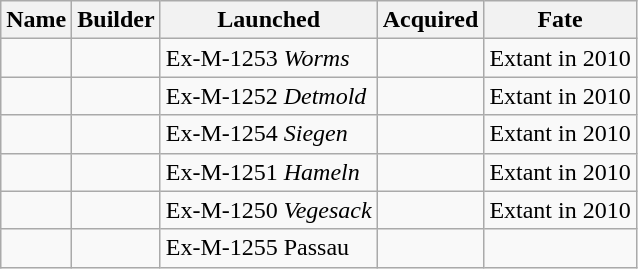<table class="wikitable">
<tr>
<th>Name</th>
<th>Builder</th>
<th>Launched</th>
<th>Acquired</th>
<th>Fate</th>
</tr>
<tr>
<td></td>
<td></td>
<td>Ex-M-1253 <em>Worms</em></td>
<td></td>
<td> Extant in 2010</td>
</tr>
<tr>
<td></td>
<td></td>
<td>Ex-M-1252 <em>Detmold</em></td>
<td></td>
<td> Extant in 2010</td>
</tr>
<tr>
<td></td>
<td></td>
<td>Ex-M-1254 <em>Siegen</em></td>
<td></td>
<td> Extant in 2010</td>
</tr>
<tr>
<td></td>
<td></td>
<td>Ex-M-1251 <em>Hameln</em></td>
<td></td>
<td> Extant in 2010</td>
</tr>
<tr>
<td></td>
<td></td>
<td>Ex-M-1250 <em>Vegesack</em></td>
<td></td>
<td> Extant in 2010</td>
</tr>
<tr>
<td></td>
<td></td>
<td>Ex-M-1255 Passau</td>
<td></td>
<td></td>
</tr>
</table>
